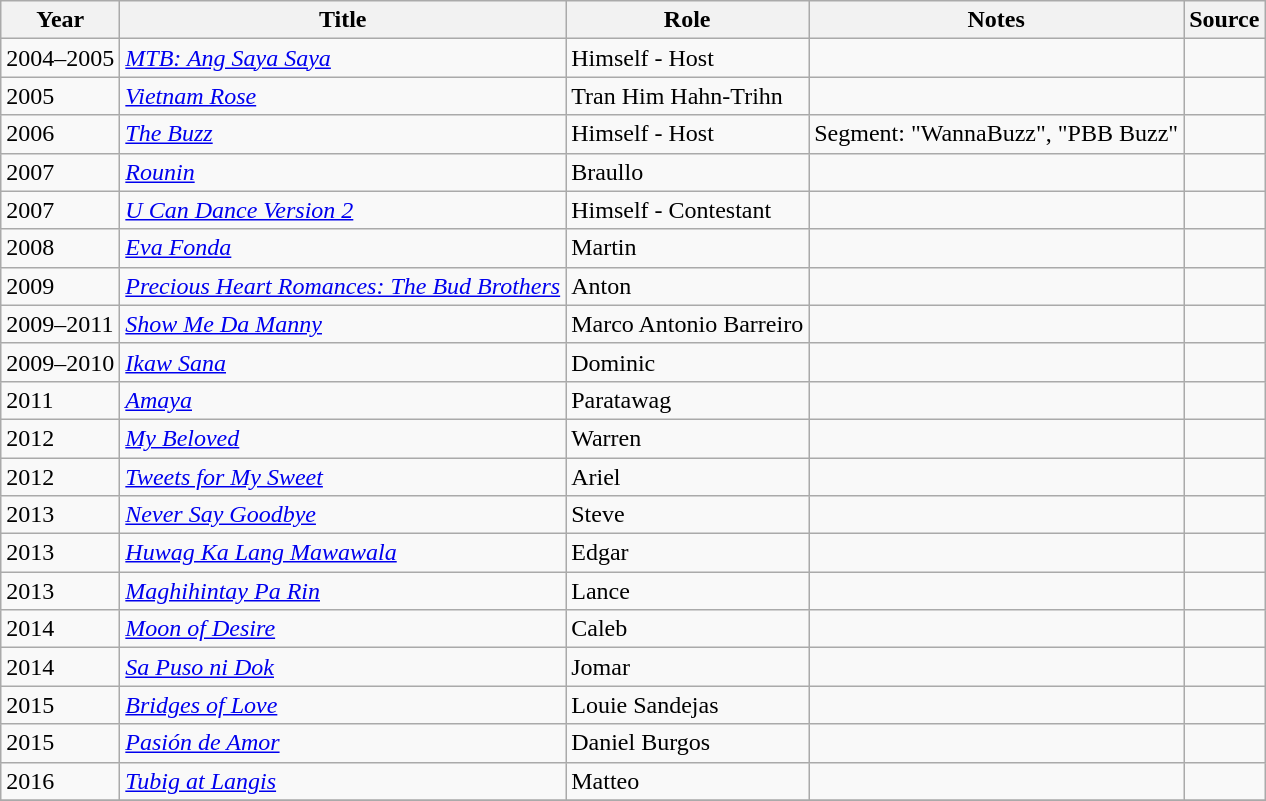<table class="wikitable sortable" >
<tr>
<th>Year</th>
<th>Title</th>
<th>Role</th>
<th class="unsortable">Notes </th>
<th class="unsortable">Source </th>
</tr>
<tr>
<td>2004–2005</td>
<td><a href='#'><em>MTB: Ang Saya Saya</em></a></td>
<td>Himself - Host</td>
<td></td>
<td></td>
</tr>
<tr>
<td>2005</td>
<td><em><a href='#'>Vietnam Rose</a></em></td>
<td>Tran Him Hahn-Trihn</td>
<td></td>
<td></td>
</tr>
<tr>
<td>2006</td>
<td><a href='#'><em>The Buzz</em></a></td>
<td>Himself - Host</td>
<td>Segment: "WannaBuzz", "PBB Buzz"</td>
<td></td>
</tr>
<tr>
<td>2007</td>
<td><a href='#'><em>Rounin</em></a></td>
<td>Braullo</td>
<td></td>
<td></td>
</tr>
<tr>
<td>2007</td>
<td><a href='#'><em>U Can Dance Version 2</em></a></td>
<td>Himself - Contestant</td>
<td></td>
<td></td>
</tr>
<tr>
<td>2008</td>
<td><em><a href='#'>Eva Fonda</a></em></td>
<td>Martin</td>
<td></td>
<td></td>
</tr>
<tr>
<td>2009</td>
<td><a href='#'><em>Precious Heart Romances: The Bud Brothers</em></a></td>
<td>Anton</td>
<td></td>
<td></td>
</tr>
<tr>
<td>2009–2011</td>
<td><em><a href='#'>Show Me Da Manny</a></em></td>
<td>Marco Antonio Barreiro</td>
<td></td>
<td></td>
</tr>
<tr>
<td>2009–2010</td>
<td><em><a href='#'>Ikaw Sana</a> </em></td>
<td>Dominic</td>
<td></td>
<td></td>
</tr>
<tr>
<td>2011</td>
<td><em><a href='#'>Amaya</a></em></td>
<td>Paratawag</td>
<td></td>
<td></td>
</tr>
<tr>
<td>2012</td>
<td><em><a href='#'>My Beloved</a></em></td>
<td>Warren</td>
<td></td>
<td></td>
</tr>
<tr>
<td>2012</td>
<td><em><a href='#'>Tweets for My Sweet</a></em></td>
<td>Ariel</td>
<td></td>
<td></td>
</tr>
<tr>
<td>2013</td>
<td><em><a href='#'>Never Say Goodbye</a></em></td>
<td>Steve</td>
<td></td>
<td></td>
</tr>
<tr>
<td>2013</td>
<td><em><a href='#'>Huwag Ka Lang Mawawala</a></em></td>
<td>Edgar</td>
<td></td>
<td></td>
</tr>
<tr>
<td>2013</td>
<td><em><a href='#'>Maghihintay Pa Rin</a></em></td>
<td>Lance</td>
<td></td>
<td></td>
</tr>
<tr>
<td>2014</td>
<td><em><a href='#'>Moon of Desire</a></em></td>
<td>Caleb</td>
<td></td>
<td></td>
</tr>
<tr>
<td>2014</td>
<td><em><a href='#'>Sa Puso ni Dok</a></em></td>
<td>Jomar</td>
<td></td>
<td></td>
</tr>
<tr>
<td>2015</td>
<td><em><a href='#'>Bridges of Love</a></em></td>
<td>Louie Sandejas</td>
<td></td>
<td></td>
</tr>
<tr>
<td>2015</td>
<td><em><a href='#'>Pasión de Amor</a></em></td>
<td>Daniel Burgos</td>
<td></td>
<td></td>
</tr>
<tr>
<td>2016</td>
<td><em><a href='#'>Tubig at Langis</a></em></td>
<td>Matteo</td>
<td></td>
<td></td>
</tr>
<tr>
</tr>
</table>
